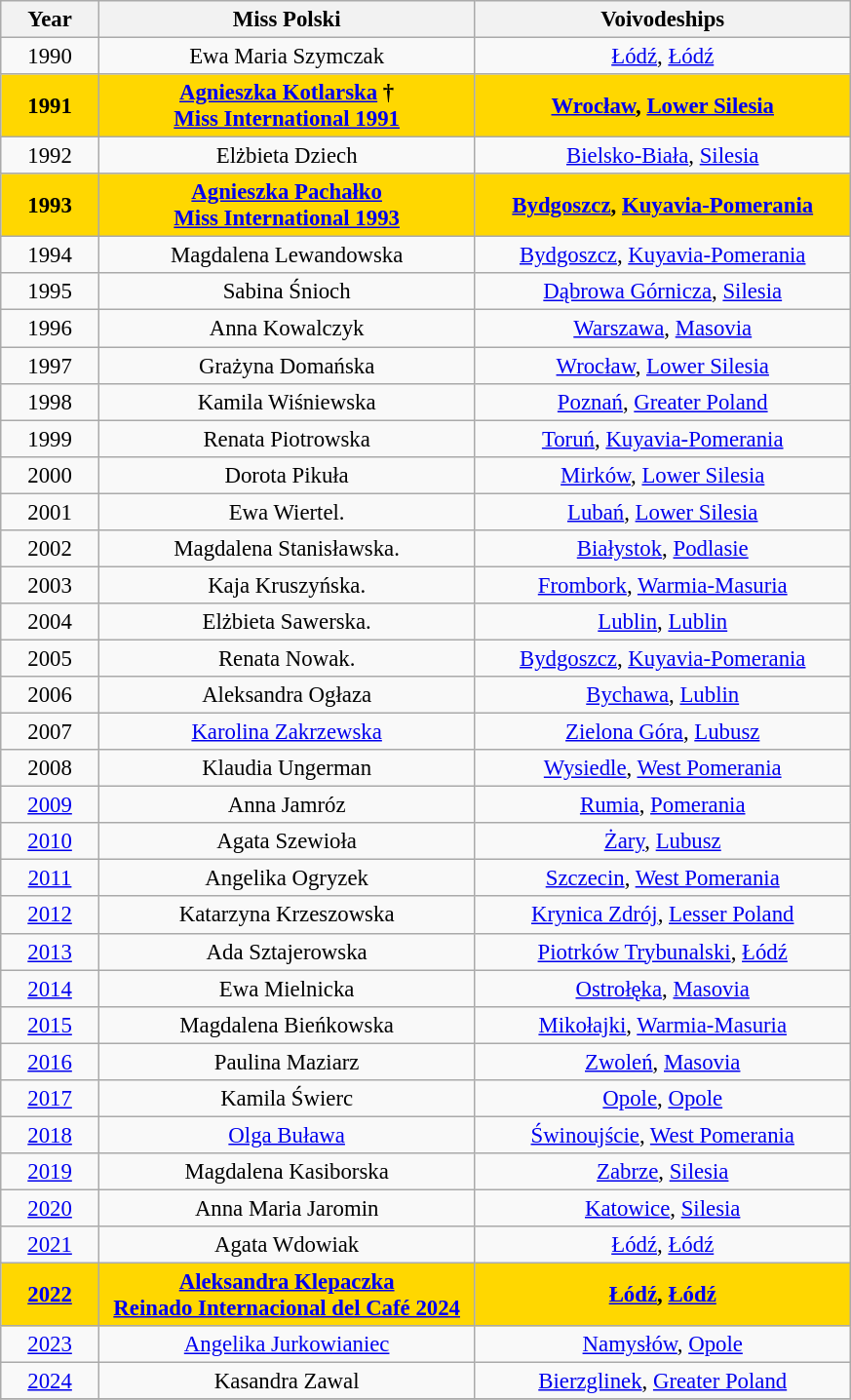<table class="wikitable sortable" style="font-size: 95%; text-align:center">
<tr>
<th width="60">Year</th>
<th width="250">Miss Polski</th>
<th width="250">Voivodeships</th>
</tr>
<tr>
<td>1990</td>
<td>Ewa Maria Szymczak</td>
<td><a href='#'>Łódź</a>, <a href='#'>Łódź</a></td>
</tr>
<tr style="background-color:gold; font-weight: bold">
<td>1991</td>
<td><a href='#'>Agnieszka Kotlarska</a> †<br><a href='#'>Miss International 1991</a></td>
<td><a href='#'>Wrocław</a>, <a href='#'>Lower Silesia</a></td>
</tr>
<tr>
<td>1992</td>
<td>Elżbieta Dziech</td>
<td><a href='#'>Bielsko-Biała</a>, <a href='#'>Silesia</a></td>
</tr>
<tr style="background-color:gold; font-weight: bold">
<td>1993</td>
<td><a href='#'>Agnieszka Pachałko</a><br><a href='#'>Miss International 1993</a></td>
<td><a href='#'>Bydgoszcz</a>, <a href='#'>Kuyavia-Pomerania</a></td>
</tr>
<tr>
<td>1994</td>
<td>Magdalena Lewandowska</td>
<td><a href='#'>Bydgoszcz</a>, <a href='#'>Kuyavia-Pomerania</a></td>
</tr>
<tr>
<td>1995</td>
<td>Sabina Śnioch</td>
<td><a href='#'>Dąbrowa Górnicza</a>, <a href='#'>Silesia</a></td>
</tr>
<tr>
<td>1996</td>
<td>Anna Kowalczyk</td>
<td><a href='#'>Warszawa</a>, <a href='#'>Masovia</a></td>
</tr>
<tr>
<td>1997</td>
<td>Grażyna Domańska</td>
<td><a href='#'>Wrocław</a>, <a href='#'>Lower Silesia</a></td>
</tr>
<tr>
<td>1998</td>
<td>Kamila Wiśniewska</td>
<td><a href='#'>Poznań</a>, <a href='#'>Greater Poland</a></td>
</tr>
<tr>
<td>1999</td>
<td>Renata Piotrowska</td>
<td><a href='#'>Toruń</a>, <a href='#'>Kuyavia-Pomerania</a></td>
</tr>
<tr>
<td>2000</td>
<td>Dorota Pikuła</td>
<td><a href='#'>Mirków</a>, <a href='#'>Lower Silesia</a></td>
</tr>
<tr>
<td>2001</td>
<td>Ewa Wiertel.</td>
<td><a href='#'>Lubań</a>, <a href='#'>Lower Silesia</a></td>
</tr>
<tr>
<td>2002</td>
<td>Magdalena Stanisławska.</td>
<td><a href='#'>Białystok</a>, <a href='#'>Podlasie</a></td>
</tr>
<tr>
<td>2003</td>
<td>Kaja Kruszyńska.</td>
<td><a href='#'>Frombork</a>, <a href='#'>Warmia-Masuria</a></td>
</tr>
<tr>
<td>2004</td>
<td>Elżbieta Sawerska.</td>
<td><a href='#'>Lublin</a>, <a href='#'>Lublin</a></td>
</tr>
<tr>
<td>2005</td>
<td>Renata Nowak.</td>
<td><a href='#'>Bydgoszcz</a>, <a href='#'>Kuyavia-Pomerania</a></td>
</tr>
<tr>
<td>2006</td>
<td>Aleksandra Ogłaza</td>
<td><a href='#'>Bychawa</a>, <a href='#'>Lublin</a></td>
</tr>
<tr>
<td>2007</td>
<td><a href='#'>Karolina Zakrzewska</a></td>
<td><a href='#'>Zielona Góra</a>, <a href='#'>Lubusz</a></td>
</tr>
<tr>
<td>2008</td>
<td>Klaudia Ungerman</td>
<td><a href='#'>Wysiedle</a>, <a href='#'>West Pomerania</a></td>
</tr>
<tr>
<td><a href='#'>2009</a></td>
<td>Anna Jamróz</td>
<td><a href='#'>Rumia</a>, <a href='#'>Pomerania</a></td>
</tr>
<tr>
<td><a href='#'>2010</a></td>
<td>Agata Szewioła</td>
<td><a href='#'>Żary</a>, <a href='#'>Lubusz</a></td>
</tr>
<tr>
<td><a href='#'>2011</a></td>
<td>Angelika Ogryzek</td>
<td><a href='#'>Szczecin</a>, <a href='#'>West Pomerania</a></td>
</tr>
<tr>
<td><a href='#'>2012</a></td>
<td>Katarzyna Krzeszowska</td>
<td><a href='#'>Krynica Zdrój</a>, <a href='#'>Lesser Poland</a></td>
</tr>
<tr>
<td><a href='#'>2013</a></td>
<td>Ada Sztajerowska</td>
<td><a href='#'>Piotrków Trybunalski</a>, <a href='#'>Łódź</a></td>
</tr>
<tr>
<td><a href='#'>2014</a></td>
<td>Ewa Mielnicka</td>
<td><a href='#'>Ostrołęka</a>, <a href='#'>Masovia</a></td>
</tr>
<tr>
<td><a href='#'>2015</a></td>
<td>Magdalena Bieńkowska</td>
<td><a href='#'>Mikołajki</a>, <a href='#'>Warmia-Masuria</a></td>
</tr>
<tr>
<td><a href='#'>2016</a></td>
<td>Paulina Maziarz</td>
<td><a href='#'>Zwoleń</a>, <a href='#'>Masovia</a></td>
</tr>
<tr>
<td><a href='#'>2017</a></td>
<td>Kamila Świerc</td>
<td><a href='#'>Opole</a>, <a href='#'>Opole</a></td>
</tr>
<tr>
<td><a href='#'>2018</a></td>
<td><a href='#'>Olga Buława</a></td>
<td><a href='#'>Świnoujście</a>, <a href='#'>West Pomerania</a></td>
</tr>
<tr>
<td><a href='#'>2019</a></td>
<td>Magdalena Kasiborska</td>
<td><a href='#'>Zabrze</a>, <a href='#'>Silesia</a></td>
</tr>
<tr>
<td><a href='#'>2020</a></td>
<td>Anna Maria Jaromin</td>
<td><a href='#'>Katowice</a>, <a href='#'>Silesia</a></td>
</tr>
<tr>
<td><a href='#'>2021</a></td>
<td>Agata Wdowiak</td>
<td><a href='#'>Łódź</a>, <a href='#'>Łódź</a></td>
</tr>
<tr style="background-color:gold; font-weight: bold">
<td><a href='#'>2022</a></td>
<td><a href='#'>Aleksandra Klepaczka</a><br><a href='#'>Reinado Internacional del Café 2024</a></td>
<td><a href='#'>Łódź</a>, <a href='#'>Łódź</a></td>
</tr>
<tr>
<td><a href='#'>2023</a></td>
<td><a href='#'>Angelika Jurkowianiec</a></td>
<td><a href='#'>Namysłów</a>, <a href='#'>Opole</a></td>
</tr>
<tr>
<td><a href='#'>2024</a></td>
<td>Kasandra Zawal</td>
<td><a href='#'>Bierzglinek</a>, <a href='#'>Greater Poland</a></td>
</tr>
<tr>
</tr>
</table>
